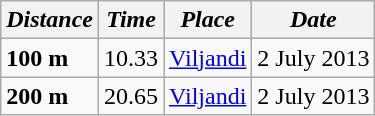<table class="wikitable">
<tr>
<th><em>Distance</em></th>
<th><em>Time</em></th>
<th><em>Place</em></th>
<th><em>Date</em></th>
</tr>
<tr>
<td><strong>100 m</strong></td>
<td>10.33</td>
<td><a href='#'>Viljandi</a></td>
<td>2 July 2013</td>
</tr>
<tr>
<td><strong>200 m</strong></td>
<td>20.65</td>
<td><a href='#'>Viljandi</a></td>
<td>2 July 2013 </td>
</tr>
</table>
